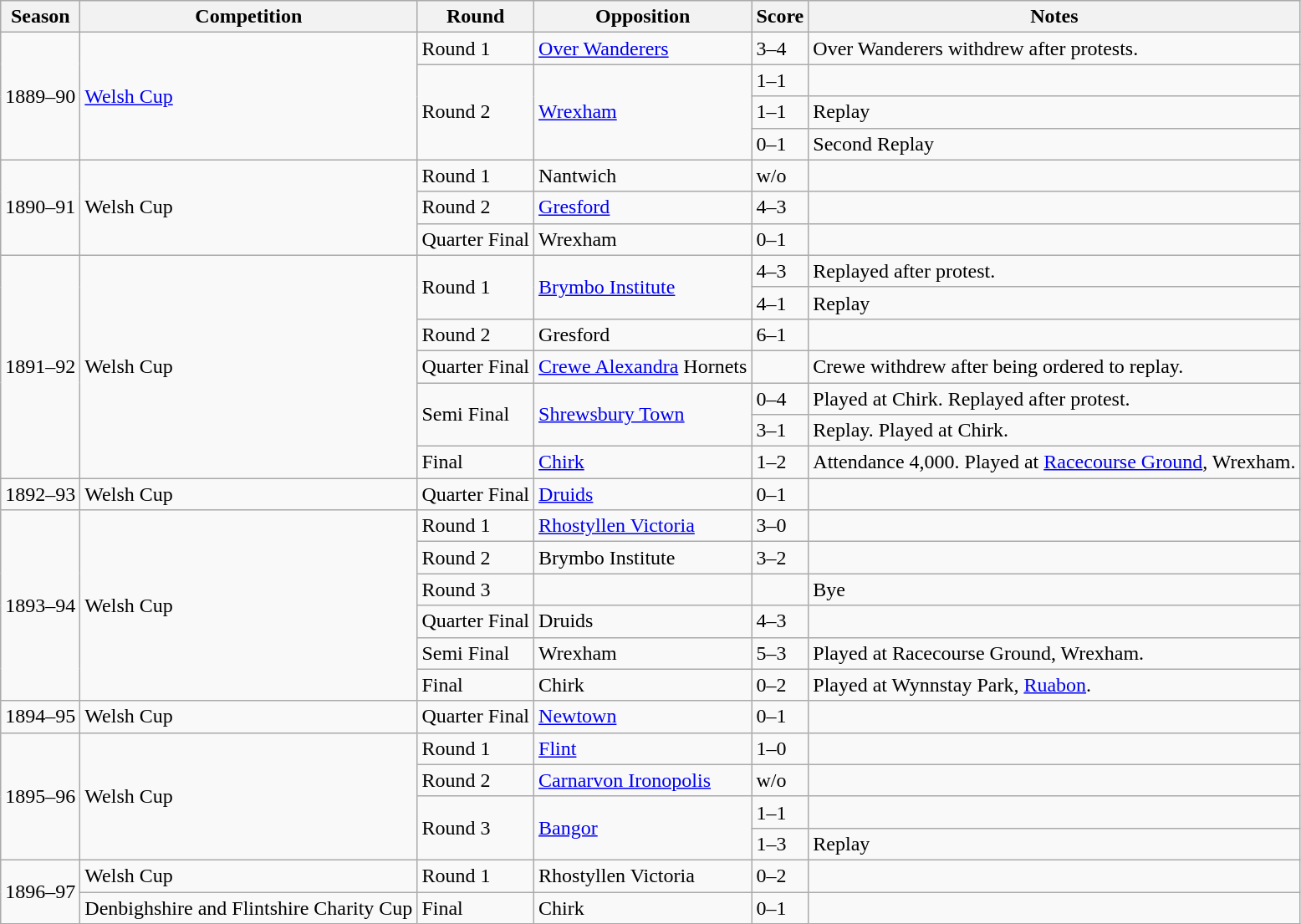<table class="wikitable">
<tr>
<th>Season</th>
<th>Competition</th>
<th>Round</th>
<th>Opposition</th>
<th>Score</th>
<th>Notes</th>
</tr>
<tr>
<td rowspan="4">1889–90</td>
<td rowspan="4"><a href='#'>Welsh Cup</a></td>
<td>Round 1</td>
<td><a href='#'>Over Wanderers</a></td>
<td>3–4</td>
<td>Over Wanderers withdrew after protests.</td>
</tr>
<tr>
<td rowspan="3">Round 2</td>
<td rowspan="3"><a href='#'>Wrexham</a></td>
<td>1–1</td>
<td></td>
</tr>
<tr>
<td>1–1</td>
<td>Replay</td>
</tr>
<tr>
<td>0–1</td>
<td>Second Replay</td>
</tr>
<tr>
<td rowspan="3">1890–91</td>
<td rowspan="3">Welsh Cup</td>
<td>Round 1</td>
<td>Nantwich</td>
<td>w/o</td>
<td></td>
</tr>
<tr>
<td>Round 2</td>
<td><a href='#'>Gresford</a></td>
<td>4–3</td>
<td></td>
</tr>
<tr>
<td>Quarter Final</td>
<td>Wrexham</td>
<td>0–1</td>
<td></td>
</tr>
<tr>
<td rowspan="7">1891–92</td>
<td rowspan="7">Welsh Cup</td>
<td rowspan="2">Round 1</td>
<td rowspan="2"><a href='#'>Brymbo Institute</a></td>
<td>4–3</td>
<td>Replayed after protest.</td>
</tr>
<tr>
<td>4–1</td>
<td>Replay</td>
</tr>
<tr>
<td>Round 2</td>
<td>Gresford</td>
<td>6–1</td>
<td></td>
</tr>
<tr>
<td>Quarter Final</td>
<td><a href='#'>Crewe Alexandra</a> Hornets</td>
<td></td>
<td>Crewe withdrew after being ordered to replay.</td>
</tr>
<tr>
<td rowspan="2">Semi Final</td>
<td rowspan="2"><a href='#'>Shrewsbury Town</a></td>
<td>0–4</td>
<td>Played at Chirk. Replayed after protest.</td>
</tr>
<tr>
<td>3–1</td>
<td>Replay. Played at Chirk.</td>
</tr>
<tr>
<td>Final</td>
<td><a href='#'>Chirk</a></td>
<td>1–2</td>
<td>Attendance 4,000. Played at <a href='#'>Racecourse Ground</a>, Wrexham.</td>
</tr>
<tr>
<td>1892–93</td>
<td>Welsh Cup</td>
<td>Quarter Final</td>
<td><a href='#'>Druids</a></td>
<td>0–1</td>
<td></td>
</tr>
<tr>
<td rowspan="6">1893–94</td>
<td rowspan="6">Welsh Cup</td>
<td>Round 1</td>
<td><a href='#'>Rhostyllen Victoria</a></td>
<td>3–0</td>
<td></td>
</tr>
<tr>
<td>Round 2</td>
<td>Brymbo Institute</td>
<td>3–2</td>
<td></td>
</tr>
<tr>
<td>Round 3</td>
<td></td>
<td></td>
<td>Bye</td>
</tr>
<tr>
<td>Quarter Final</td>
<td>Druids</td>
<td>4–3</td>
<td></td>
</tr>
<tr>
<td>Semi Final</td>
<td>Wrexham</td>
<td>5–3</td>
<td>Played at Racecourse Ground, Wrexham.</td>
</tr>
<tr>
<td>Final</td>
<td>Chirk</td>
<td>0–2</td>
<td>Played at Wynnstay Park, <a href='#'>Ruabon</a>.</td>
</tr>
<tr>
<td>1894–95</td>
<td>Welsh Cup</td>
<td>Quarter Final</td>
<td><a href='#'>Newtown</a></td>
<td>0–1</td>
<td></td>
</tr>
<tr>
<td rowspan="4">1895–96</td>
<td rowspan="4">Welsh Cup</td>
<td>Round 1</td>
<td><a href='#'>Flint</a></td>
<td>1–0</td>
<td></td>
</tr>
<tr>
<td>Round 2</td>
<td><a href='#'>Carnarvon Ironopolis</a></td>
<td>w/o</td>
<td></td>
</tr>
<tr>
<td rowspan="2">Round 3</td>
<td rowspan="2"><a href='#'>Bangor</a></td>
<td>1–1</td>
<td></td>
</tr>
<tr>
<td>1–3</td>
<td>Replay</td>
</tr>
<tr>
<td rowspan="2">1896–97</td>
<td>Welsh Cup</td>
<td>Round 1</td>
<td>Rhostyllen Victoria</td>
<td>0–2</td>
<td></td>
</tr>
<tr>
<td>Denbighshire and Flintshire Charity Cup</td>
<td>Final</td>
<td>Chirk</td>
<td>0–1</td>
<td></td>
</tr>
</table>
